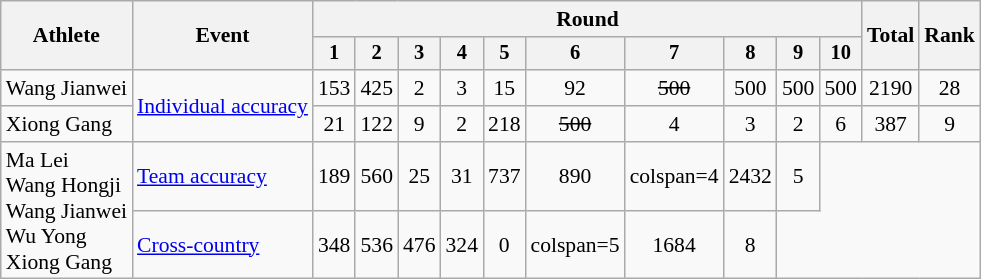<table class=wikitable style=font-size:90%;text-align:center>
<tr>
<th rowspan="2">Athlete</th>
<th rowspan="2">Event</th>
<th colspan=10>Round</th>
<th rowspan=2>Total</th>
<th rowspan=2>Rank</th>
</tr>
<tr style="font-size:95%">
<th>1</th>
<th>2</th>
<th>3</th>
<th>4</th>
<th>5</th>
<th>6</th>
<th>7</th>
<th>8</th>
<th>9</th>
<th>10</th>
</tr>
<tr>
<td align=left>Wang Jianwei</td>
<td align=left rowspan=2><a href='#'>Individual accuracy</a></td>
<td>153</td>
<td>425</td>
<td>2</td>
<td>3</td>
<td>15</td>
<td>92</td>
<td><s>500</s></td>
<td>500</td>
<td>500</td>
<td>500</td>
<td>2190</td>
<td>28</td>
</tr>
<tr>
<td align=left>Xiong Gang</td>
<td>21</td>
<td>122</td>
<td>9</td>
<td>2</td>
<td>218</td>
<td><s>500</s></td>
<td>4</td>
<td>3</td>
<td>2</td>
<td>6</td>
<td>387</td>
<td>9</td>
</tr>
<tr>
<td align=left rowspan=2>Ma Lei<br>Wang Hongji<br>Wang Jianwei<br>Wu Yong<br>Xiong Gang</td>
<td align=left><a href='#'>Team accuracy</a></td>
<td>189</td>
<td>560</td>
<td>25</td>
<td>31</td>
<td>737</td>
<td>890</td>
<td>colspan=4 </td>
<td>2432</td>
<td>5</td>
</tr>
<tr>
<td align=left><a href='#'>Cross-country</a></td>
<td>348</td>
<td>536</td>
<td>476</td>
<td>324</td>
<td>0</td>
<td>colspan=5 </td>
<td>1684</td>
<td>8</td>
</tr>
</table>
